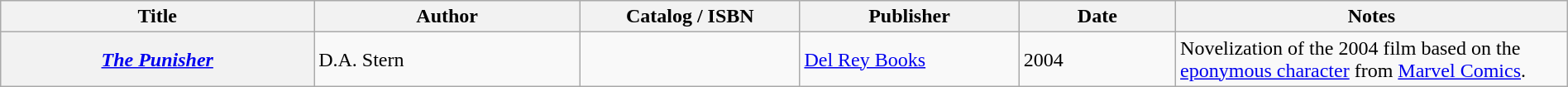<table class="wikitable sortable" style="width:100%;">
<tr>
<th width=20%>Title</th>
<th width=17%>Author</th>
<th width=14%>Catalog / ISBN</th>
<th width=14%>Publisher</th>
<th width=10%>Date</th>
<th width=25%>Notes</th>
</tr>
<tr>
<th><em><a href='#'>The Punisher</a></em></th>
<td>D.A. Stern</td>
<td></td>
<td><a href='#'>Del Rey Books</a></td>
<td>2004</td>
<td>Novelization of the 2004 film based on the <a href='#'>eponymous character</a> from <a href='#'>Marvel Comics</a>.</td>
</tr>
</table>
